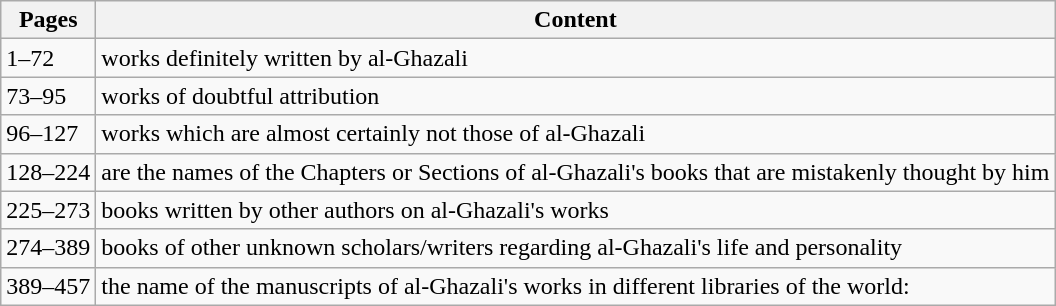<table class="wikitable">
<tr>
<th>Pages</th>
<th>Content</th>
</tr>
<tr>
<td>1–72</td>
<td>works definitely written by al-Ghazali</td>
</tr>
<tr>
<td>73–95</td>
<td>works of doubtful attribution</td>
</tr>
<tr>
<td>96–127</td>
<td>works which are almost certainly not those of al-Ghazali</td>
</tr>
<tr>
<td>128–224</td>
<td>are the names of the Chapters or Sections of al-Ghazali's books that are mistakenly thought by him</td>
</tr>
<tr>
<td>225–273</td>
<td>books written by other authors on al-Ghazali's works</td>
</tr>
<tr>
<td>274–389</td>
<td>books of other unknown scholars/writers regarding al-Ghazali's life and personality</td>
</tr>
<tr>
<td>389–457</td>
<td>the name of the manuscripts of al-Ghazali's works in different libraries of the world:</td>
</tr>
</table>
